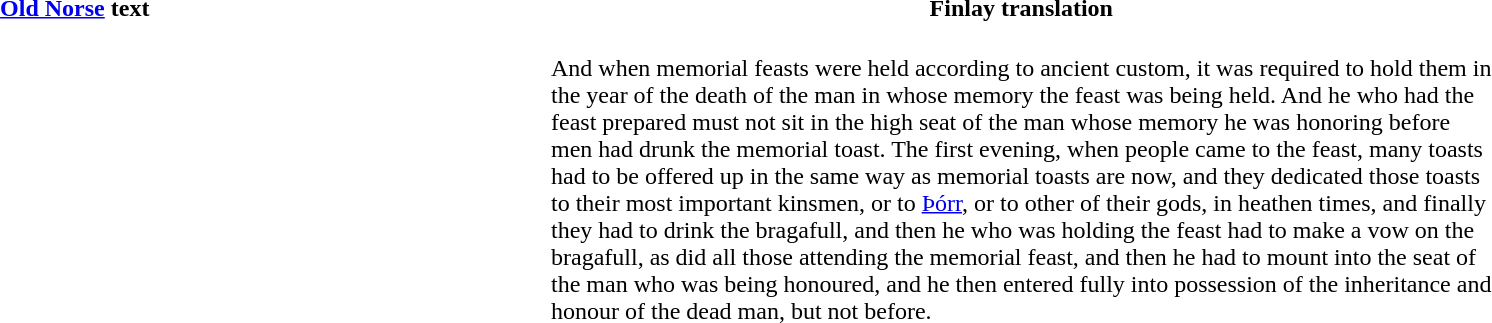<table width="100%">
<tr>
<th width="50%"><a href='#'>Old Norse</a> text</th>
<th width="50%">Finlay translation</th>
</tr>
<tr>
<td><br></td>
<td><br>And when memorial feasts were held according to ancient custom, it was required to hold them in the year of
the death of the man in whose memory the feast was being held. And he who had the feast prepared must not
sit in the high seat of the man whose memory he was honoring before men had drunk the memorial toast. The
first evening, when people came to the feast, many toasts had to be offered up in the same way as memorial
toasts are now, and they dedicated those toasts to their most important kinsmen, or to <a href='#'>Þórr</a>, or to other of their gods, in heathen times, and finally they had to drink the bragafull, and then he who was holding the feast had to make a vow on the bragafull, as did all those attending the memorial feast, and then he had to mount into the seat of the man who was being honoured, and he then entered fully into possession of the inheritance and honour of the dead man, but not before.</td>
</tr>
</table>
